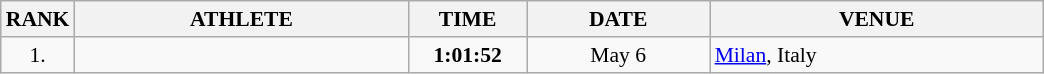<table class="wikitable" style="border-collapse: collapse; font-size: 90%;">
<tr>
<th>RANK</th>
<th align="center" style="width: 15em">ATHLETE</th>
<th align="center" style="width: 5em">TIME</th>
<th align="center" style="width: 8em">DATE</th>
<th align="center" style="width: 15em">VENUE</th>
</tr>
<tr>
<td align="center">1.</td>
<td></td>
<td align="center"><strong>1:01:52</strong></td>
<td align="center">May 6</td>
<td><a href='#'>Milan</a>, Italy</td>
</tr>
</table>
